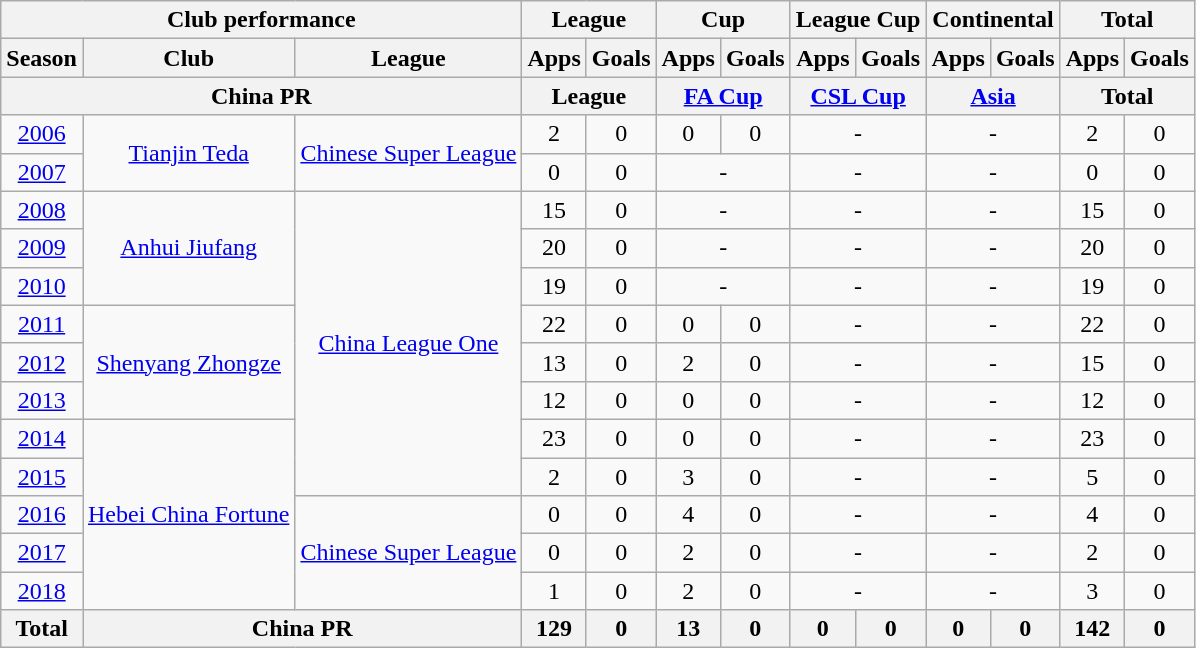<table class="wikitable" style="text-align:center">
<tr>
<th colspan=3>Club performance</th>
<th colspan=2>League</th>
<th colspan=2>Cup</th>
<th colspan=2>League Cup</th>
<th colspan=2>Continental</th>
<th colspan=2>Total</th>
</tr>
<tr>
<th>Season</th>
<th>Club</th>
<th>League</th>
<th>Apps</th>
<th>Goals</th>
<th>Apps</th>
<th>Goals</th>
<th>Apps</th>
<th>Goals</th>
<th>Apps</th>
<th>Goals</th>
<th>Apps</th>
<th>Goals</th>
</tr>
<tr>
<th colspan=3>China PR</th>
<th colspan=2>League</th>
<th colspan=2><a href='#'>FA Cup</a></th>
<th colspan=2><a href='#'>CSL Cup</a></th>
<th colspan=2><a href='#'>Asia</a></th>
<th colspan=2>Total</th>
</tr>
<tr>
<td><a href='#'>2006</a></td>
<td rowspan="2"><a href='#'>Tianjin Teda</a></td>
<td rowspan="2"><a href='#'>Chinese Super League</a></td>
<td>2</td>
<td>0</td>
<td>0</td>
<td>0</td>
<td colspan="2">-</td>
<td colspan="2">-</td>
<td>2</td>
<td>0</td>
</tr>
<tr>
<td><a href='#'>2007</a></td>
<td>0</td>
<td>0</td>
<td colspan="2">-</td>
<td colspan="2">-</td>
<td colspan="2">-</td>
<td>0</td>
<td>0</td>
</tr>
<tr>
<td><a href='#'>2008</a></td>
<td rowspan="3"><a href='#'>Anhui Jiufang</a></td>
<td rowspan="8"><a href='#'>China League One</a></td>
<td>15</td>
<td>0</td>
<td colspan="2">-</td>
<td colspan="2">-</td>
<td colspan="2">-</td>
<td>15</td>
<td>0</td>
</tr>
<tr>
<td><a href='#'>2009</a></td>
<td>20</td>
<td>0</td>
<td colspan="2">-</td>
<td colspan="2">-</td>
<td colspan="2">-</td>
<td>20</td>
<td>0</td>
</tr>
<tr>
<td><a href='#'>2010</a></td>
<td>19</td>
<td>0</td>
<td colspan="2">-</td>
<td colspan="2">-</td>
<td colspan="2">-</td>
<td>19</td>
<td>0</td>
</tr>
<tr>
<td><a href='#'>2011</a></td>
<td rowspan="3"><a href='#'>Shenyang Zhongze</a></td>
<td>22</td>
<td>0</td>
<td>0</td>
<td>0</td>
<td colspan="2">-</td>
<td colspan="2">-</td>
<td>22</td>
<td>0</td>
</tr>
<tr>
<td><a href='#'>2012</a></td>
<td>13</td>
<td>0</td>
<td>2</td>
<td>0</td>
<td colspan="2">-</td>
<td colspan="2">-</td>
<td>15</td>
<td>0</td>
</tr>
<tr>
<td><a href='#'>2013</a></td>
<td>12</td>
<td>0</td>
<td>0</td>
<td>0</td>
<td colspan="2">-</td>
<td colspan="2">-</td>
<td>12</td>
<td>0</td>
</tr>
<tr>
<td><a href='#'>2014</a></td>
<td rowspan="5"><a href='#'>Hebei China Fortune</a></td>
<td>23</td>
<td>0</td>
<td>0</td>
<td>0</td>
<td colspan="2">-</td>
<td colspan="2">-</td>
<td>23</td>
<td>0</td>
</tr>
<tr>
<td><a href='#'>2015</a></td>
<td>2</td>
<td>0</td>
<td>3</td>
<td>0</td>
<td colspan="2">-</td>
<td colspan="2">-</td>
<td>5</td>
<td>0</td>
</tr>
<tr>
<td><a href='#'>2016</a></td>
<td rowspan="3"><a href='#'>Chinese Super League</a></td>
<td>0</td>
<td>0</td>
<td>4</td>
<td>0</td>
<td colspan="2">-</td>
<td colspan="2">-</td>
<td>4</td>
<td>0</td>
</tr>
<tr>
<td><a href='#'>2017</a></td>
<td>0</td>
<td>0</td>
<td>2</td>
<td>0</td>
<td colspan="2">-</td>
<td colspan="2">-</td>
<td>2</td>
<td>0</td>
</tr>
<tr>
<td><a href='#'>2018</a></td>
<td>1</td>
<td>0</td>
<td>2</td>
<td>0</td>
<td colspan="2">-</td>
<td colspan="2">-</td>
<td>3</td>
<td>0</td>
</tr>
<tr>
<th rowspan=3>Total</th>
<th colspan=2>China PR</th>
<th>129</th>
<th>0</th>
<th>13</th>
<th>0</th>
<th>0</th>
<th>0</th>
<th>0</th>
<th>0</th>
<th>142</th>
<th>0</th>
</tr>
</table>
